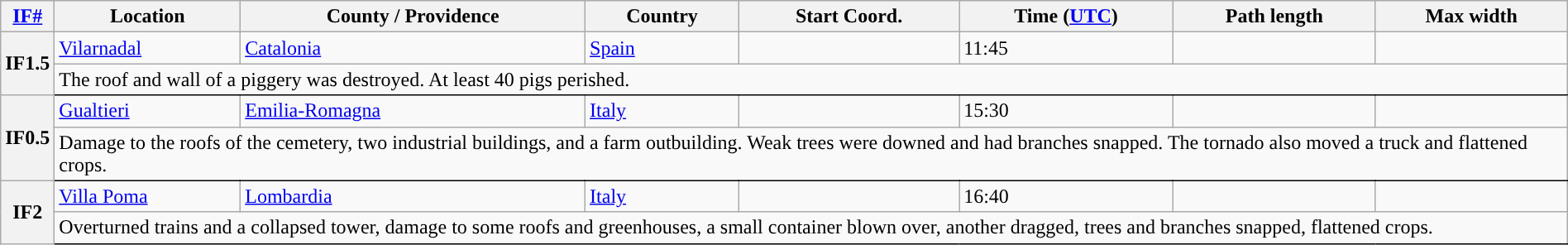<table class="wikitable sortable" style="width:100%;">
<tr>
<th scope="col" width="2%" align="center"><a href='#'>IF#</a></th>
<th scope="col" align="center" class="unsortable">Location</th>
<th scope="col" align="center" class="unsortable">County / Providence</th>
<th scope="col" align="center">Country</th>
<th scope="col" align="center">Start Coord.</th>
<th scope="col" align="center">Time (<a href='#'>UTC</a>)</th>
<th scope="col" align="center">Path length</th>
<th scope="col" align="center">Max width</th>
</tr>
<tr>
<th scope="row" rowspan="2" style="background-color:#">IF1.5</th>
<td><a href='#'>Vilarnadal</a></td>
<td><a href='#'>Catalonia</a></td>
<td><a href='#'>Spain</a></td>
<td></td>
<td>11:45</td>
<td></td>
<td></td>
</tr>
<tr class="expand-child">
<td colspan="8" style=" border-bottom: 1px solid black;">The roof and wall of a piggery was destroyed. At least 40 pigs perished.</td>
</tr>
<tr>
<th scope="row" rowspan="2" style="background-color:#">IF0.5</th>
<td><a href='#'>Gualtieri</a></td>
<td><a href='#'>Emilia-Romagna</a></td>
<td><a href='#'>Italy</a></td>
<td></td>
<td>15:30</td>
<td></td>
<td></td>
</tr>
<tr class="expand-child">
<td colspan="8" style=" border-bottom: 1px solid black;">Damage to the roofs of the cemetery, two industrial buildings, and a farm outbuilding. Weak trees were downed and had branches snapped. The tornado also moved a truck and flattened crops.</td>
</tr>
<tr>
<th scope="row" rowspan="2" style="background-color:#">IF2</th>
<td><a href='#'>Villa Poma</a></td>
<td><a href='#'>Lombardia</a></td>
<td><a href='#'>Italy</a></td>
<td></td>
<td>16:40</td>
<td></td>
<td></td>
</tr>
<tr class="expand-child">
<td colspan="8" style=" border-bottom: 1px solid black;">Overturned trains and a collapsed tower, damage to some roofs and greenhouses, a small container blown over, another dragged, trees and branches snapped, flattened crops.</td>
</tr>
</table>
